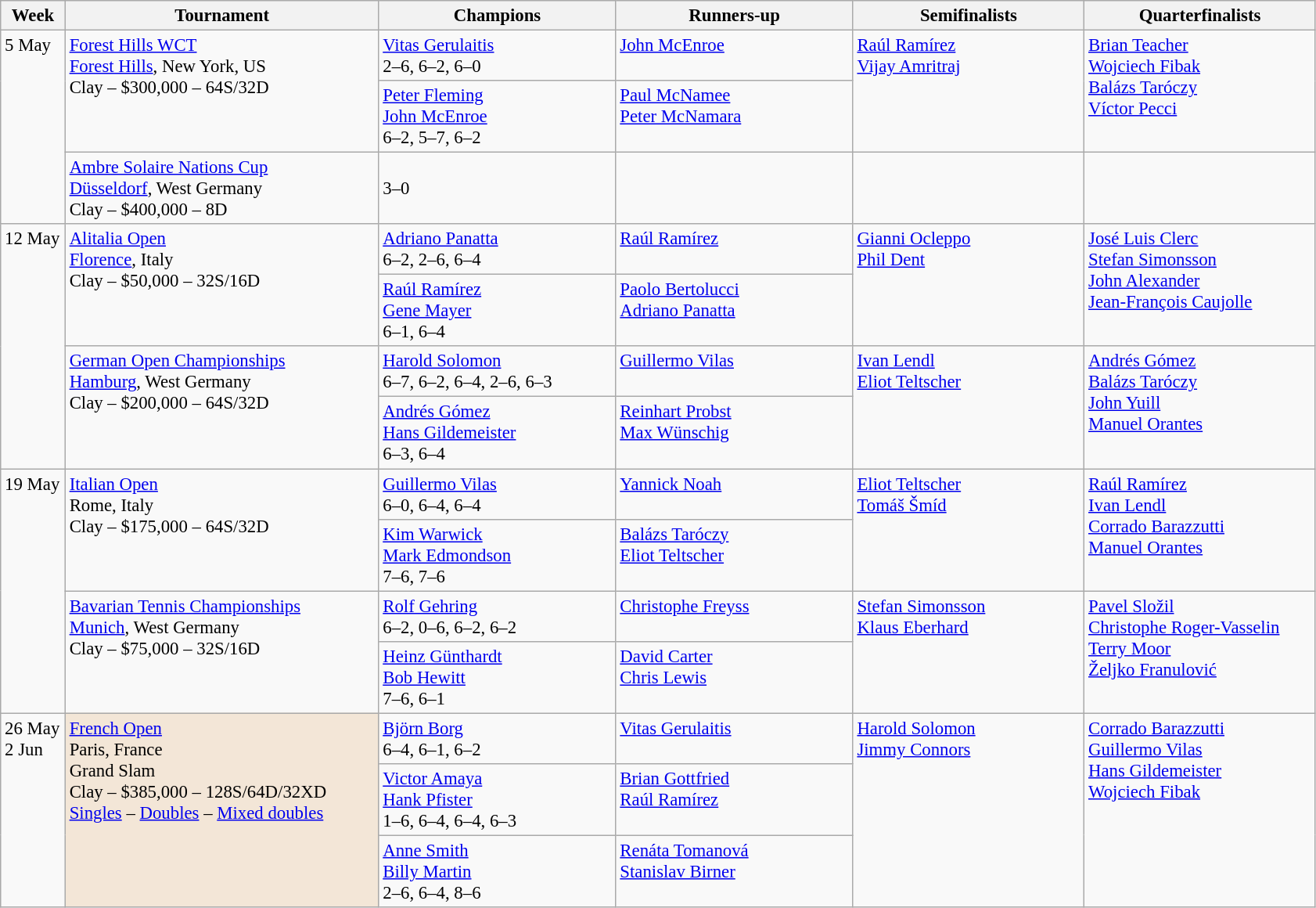<table class=wikitable style=font-size:95%>
<tr>
<th style="width:48px;">Week</th>
<th style="width:260px;">Tournament</th>
<th style="width:195px;">Champions</th>
<th style="width:195px;">Runners-up</th>
<th style="width:190px;">Semifinalists</th>
<th style="width:190px;">Quarterfinalists</th>
</tr>
<tr valign=top>
<td rowspan=3>5 May</td>
<td rowspan=2><a href='#'>Forest Hills WCT</a> <br> <a href='#'>Forest Hills</a>, New York, US <br> Clay – $300,000 – 64S/32D</td>
<td> <a href='#'>Vitas Gerulaitis</a> <br> 2–6, 6–2, 6–0</td>
<td> <a href='#'>John McEnroe</a></td>
<td rowspan=2> <a href='#'>Raúl Ramírez</a> <br>  <a href='#'>Vijay Amritraj</a></td>
<td rowspan=2> <a href='#'>Brian Teacher</a> <br>  <a href='#'>Wojciech Fibak</a> <br>  <a href='#'>Balázs Taróczy</a> <br>  <a href='#'>Víctor Pecci</a></td>
</tr>
<tr valign=top>
<td> <a href='#'>Peter Fleming</a> <br>  <a href='#'>John McEnroe</a> <br> 6–2, 5–7, 6–2</td>
<td> <a href='#'>Paul McNamee</a> <br>  <a href='#'>Peter McNamara</a></td>
</tr>
<tr valign=top>
<td><a href='#'>Ambre Solaire Nations Cup</a><br> <a href='#'>Düsseldorf</a>, West Germany <br> Clay – $400,000 – 8D</td>
<td><br>3–0</td>
<td></td>
<td> <br> </td>
<td> <br>  <br>  <br> </td>
</tr>
<tr valign=top>
<td rowspan=4>12 May</td>
<td rowspan=2><a href='#'>Alitalia Open</a> <br> <a href='#'>Florence</a>, Italy <br> Clay – $50,000 – 32S/16D</td>
<td> <a href='#'>Adriano Panatta</a> <br> 6–2, 2–6, 6–4</td>
<td> <a href='#'>Raúl Ramírez</a></td>
<td rowspan=2> <a href='#'>Gianni Ocleppo</a> <br>  <a href='#'>Phil Dent</a></td>
<td rowspan=2> <a href='#'>José Luis Clerc</a> <br>  <a href='#'>Stefan Simonsson</a> <br>  <a href='#'>John Alexander</a> <br>  <a href='#'>Jean-François Caujolle</a></td>
</tr>
<tr valign=top>
<td> <a href='#'>Raúl Ramírez</a> <br>  <a href='#'>Gene Mayer</a> <br> 6–1, 6–4</td>
<td> <a href='#'>Paolo Bertolucci</a> <br>  <a href='#'>Adriano Panatta</a></td>
</tr>
<tr valign=top>
<td rowspan=2><a href='#'>German Open Championships</a> <br> <a href='#'>Hamburg</a>, West Germany <br> Clay – $200,000 – 64S/32D</td>
<td> <a href='#'>Harold Solomon</a> <br> 6–7, 6–2, 6–4, 2–6, 6–3</td>
<td> <a href='#'>Guillermo Vilas</a></td>
<td rowspan=2> <a href='#'>Ivan Lendl</a> <br>  <a href='#'>Eliot Teltscher</a></td>
<td rowspan=2> <a href='#'>Andrés Gómez</a> <br>  <a href='#'>Balázs Taróczy</a> <br>  <a href='#'>John Yuill</a> <br>  <a href='#'>Manuel Orantes</a></td>
</tr>
<tr valign=top>
<td> <a href='#'>Andrés Gómez</a> <br>  <a href='#'>Hans Gildemeister</a> <br> 6–3, 6–4</td>
<td> <a href='#'>Reinhart Probst</a> <br>  <a href='#'>Max Wünschig</a></td>
</tr>
<tr valign=top>
<td rowspan=4>19 May</td>
<td rowspan=2><a href='#'>Italian Open</a><br>Rome, Italy <br> Clay – $175,000 – 64S/32D</td>
<td> <a href='#'>Guillermo Vilas</a> <br> 6–0, 6–4, 6–4</td>
<td> <a href='#'>Yannick Noah</a></td>
<td rowspan=2> <a href='#'>Eliot Teltscher</a> <br>  <a href='#'>Tomáš Šmíd</a></td>
<td rowspan=2> <a href='#'>Raúl Ramírez</a> <br>  <a href='#'>Ivan Lendl</a> <br>  <a href='#'>Corrado Barazzutti</a> <br>  <a href='#'>Manuel Orantes</a></td>
</tr>
<tr valign=top>
<td> <a href='#'>Kim Warwick</a> <br>  <a href='#'>Mark Edmondson</a> <br> 7–6, 7–6</td>
<td> <a href='#'>Balázs Taróczy</a> <br>  <a href='#'>Eliot Teltscher</a></td>
</tr>
<tr valign=top>
<td rowspan=2><a href='#'>Bavarian Tennis Championships</a> <br> <a href='#'>Munich</a>, West Germany <br> Clay – $75,000 – 32S/16D</td>
<td> <a href='#'>Rolf Gehring</a> <br> 6–2, 0–6, 6–2, 6–2</td>
<td> <a href='#'>Christophe Freyss</a></td>
<td rowspan=2> <a href='#'>Stefan Simonsson</a> <br>  <a href='#'>Klaus Eberhard</a></td>
<td rowspan=2> <a href='#'>Pavel Složil</a> <br>  <a href='#'>Christophe Roger-Vasselin</a> <br>  <a href='#'>Terry Moor</a> <br>  <a href='#'>Željko Franulović</a></td>
</tr>
<tr valign=top>
<td> <a href='#'>Heinz Günthardt</a> <br>  <a href='#'>Bob Hewitt</a> <br> 7–6, 6–1</td>
<td> <a href='#'>David Carter</a> <br>  <a href='#'>Chris Lewis</a></td>
</tr>
<tr valign=top>
<td rowspan=3>26 May<br>2 Jun</td>
<td style="background:#f3e6d7;" rowspan=3><a href='#'>French Open</a> <br> Paris, France <br> Grand Slam <br> Clay – $385,000 – 128S/64D/32XD <br> <a href='#'>Singles</a> – <a href='#'>Doubles</a> – <a href='#'>Mixed doubles</a></td>
<td> <a href='#'>Björn Borg</a> <br> 6–4, 6–1, 6–2</td>
<td> <a href='#'>Vitas Gerulaitis</a></td>
<td rowspan=3> <a href='#'>Harold Solomon</a> <br>  <a href='#'>Jimmy Connors</a></td>
<td rowspan=3> <a href='#'>Corrado Barazzutti</a> <br>  <a href='#'>Guillermo Vilas</a> <br>  <a href='#'>Hans Gildemeister</a> <br>  <a href='#'>Wojciech Fibak</a></td>
</tr>
<tr valign=top>
<td> <a href='#'>Victor Amaya</a> <br>  <a href='#'>Hank Pfister</a> <br> 1–6, 6–4, 6–4, 6–3</td>
<td> <a href='#'>Brian Gottfried</a> <br>  <a href='#'>Raúl Ramírez</a></td>
</tr>
<tr valign=top>
<td> <a href='#'>Anne Smith</a> <br>  <a href='#'>Billy Martin</a> <br> 2–6, 6–4, 8–6</td>
<td> <a href='#'>Renáta Tomanová</a> <br>  <a href='#'>Stanislav Birner</a></td>
</tr>
</table>
